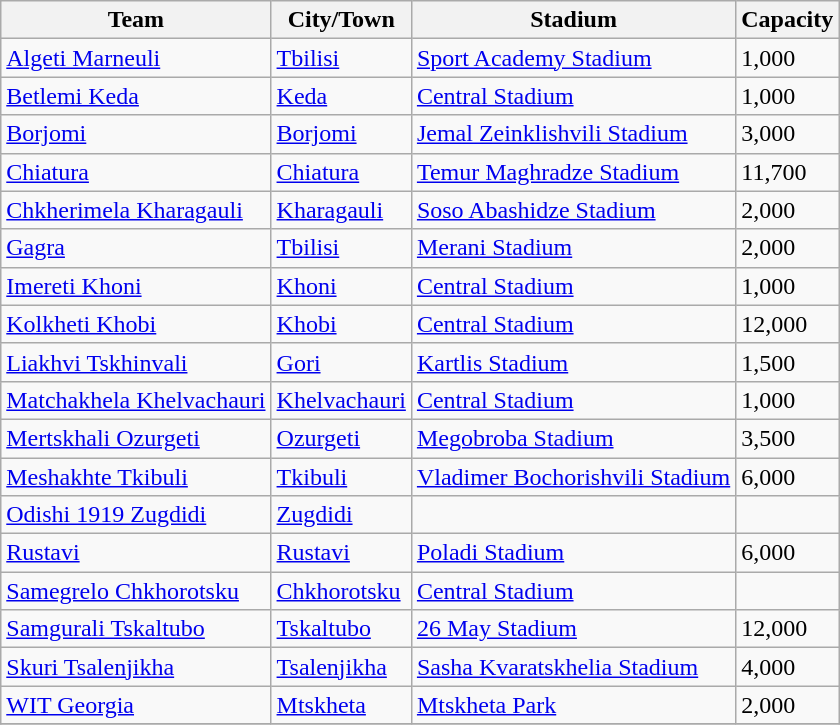<table class="wikitable sortable" border="1">
<tr>
<th>Team</th>
<th>City/Town</th>
<th>Stadium</th>
<th>Capacity</th>
</tr>
<tr>
<td><a href='#'>Algeti Marneuli</a></td>
<td><a href='#'>Tbilisi</a></td>
<td><a href='#'>Sport Academy Stadium</a></td>
<td>1,000</td>
</tr>
<tr>
<td><a href='#'>Betlemi Keda</a></td>
<td><a href='#'>Keda</a></td>
<td><a href='#'>Central Stadium</a></td>
<td>1,000</td>
</tr>
<tr>
<td><a href='#'>Borjomi</a></td>
<td><a href='#'>Borjomi</a></td>
<td><a href='#'>Jemal Zeinklishvili Stadium</a></td>
<td>3,000</td>
</tr>
<tr>
<td><a href='#'>Chiatura</a></td>
<td><a href='#'>Chiatura</a></td>
<td><a href='#'>Temur Maghradze Stadium</a></td>
<td>11,700</td>
</tr>
<tr>
<td><a href='#'>Chkherimela Kharagauli</a></td>
<td><a href='#'>Kharagauli</a></td>
<td><a href='#'>Soso Abashidze Stadium</a></td>
<td>2,000</td>
</tr>
<tr>
<td><a href='#'>Gagra</a></td>
<td><a href='#'>Tbilisi</a></td>
<td><a href='#'>Merani Stadium</a></td>
<td>2,000</td>
</tr>
<tr>
<td><a href='#'>Imereti Khoni</a></td>
<td><a href='#'>Khoni</a></td>
<td><a href='#'>Central Stadium</a></td>
<td>1,000</td>
</tr>
<tr>
<td><a href='#'>Kolkheti Khobi</a></td>
<td><a href='#'>Khobi</a></td>
<td><a href='#'>Central Stadium</a></td>
<td>12,000</td>
</tr>
<tr>
<td><a href='#'>Liakhvi Tskhinvali</a></td>
<td><a href='#'>Gori</a></td>
<td><a href='#'>Kartlis Stadium</a></td>
<td>1,500</td>
</tr>
<tr>
<td><a href='#'>Matchakhela Khelvachauri</a></td>
<td><a href='#'>Khelvachauri</a></td>
<td><a href='#'>Central Stadium</a></td>
<td>1,000</td>
</tr>
<tr>
<td><a href='#'>Mertskhali Ozurgeti</a></td>
<td><a href='#'>Ozurgeti</a></td>
<td><a href='#'>Megobroba Stadium</a></td>
<td>3,500</td>
</tr>
<tr>
<td><a href='#'>Meshakhte Tkibuli</a></td>
<td><a href='#'>Tkibuli</a></td>
<td><a href='#'>Vladimer Bochorishvili Stadium</a></td>
<td>6,000</td>
</tr>
<tr>
<td><a href='#'>Odishi 1919 Zugdidi</a></td>
<td><a href='#'>Zugdidi</a></td>
<td></td>
<td></td>
</tr>
<tr>
<td><a href='#'>Rustavi</a></td>
<td><a href='#'>Rustavi</a></td>
<td><a href='#'>Poladi Stadium</a></td>
<td>6,000</td>
</tr>
<tr>
<td><a href='#'>Samegrelo Chkhorotsku</a></td>
<td><a href='#'>Chkhorotsku</a></td>
<td><a href='#'>Central Stadium</a></td>
<td></td>
</tr>
<tr>
<td><a href='#'>Samgurali Tskaltubo</a></td>
<td><a href='#'>Tskaltubo</a></td>
<td><a href='#'>26 May Stadium</a></td>
<td>12,000</td>
</tr>
<tr>
<td><a href='#'>Skuri Tsalenjikha</a></td>
<td><a href='#'>Tsalenjikha</a></td>
<td><a href='#'>Sasha Kvaratskhelia Stadium</a></td>
<td>4,000</td>
</tr>
<tr>
<td><a href='#'>WIT Georgia</a></td>
<td><a href='#'>Mtskheta</a></td>
<td><a href='#'>Mtskheta Park</a></td>
<td>2,000</td>
</tr>
<tr>
</tr>
</table>
